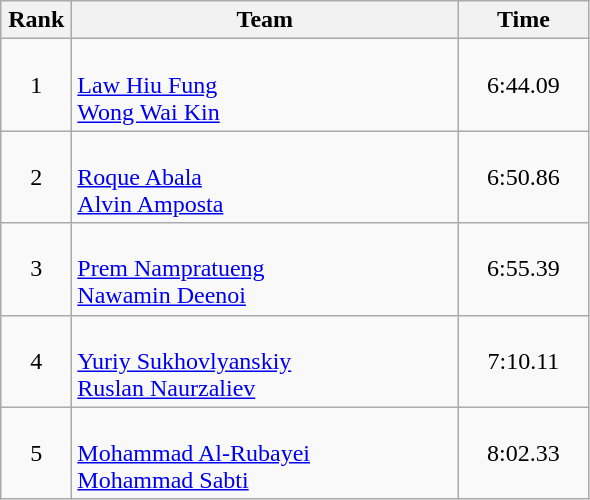<table class=wikitable style="text-align:center">
<tr>
<th width=40>Rank</th>
<th width=250>Team</th>
<th width=80>Time</th>
</tr>
<tr>
<td>1</td>
<td align=left><br><a href='#'>Law Hiu Fung</a><br><a href='#'>Wong Wai Kin</a></td>
<td>6:44.09</td>
</tr>
<tr>
<td>2</td>
<td align=left><br><a href='#'>Roque Abala</a><br><a href='#'>Alvin Amposta</a></td>
<td>6:50.86</td>
</tr>
<tr>
<td>3</td>
<td align=left><br><a href='#'>Prem Nampratueng</a><br><a href='#'>Nawamin Deenoi</a></td>
<td>6:55.39</td>
</tr>
<tr>
<td>4</td>
<td align=left><br><a href='#'>Yuriy Sukhovlyanskiy</a><br><a href='#'>Ruslan Naurzaliev</a></td>
<td>7:10.11</td>
</tr>
<tr>
<td>5</td>
<td align=left><br><a href='#'>Mohammad Al-Rubayei</a><br><a href='#'>Mohammad Sabti</a></td>
<td>8:02.33</td>
</tr>
</table>
